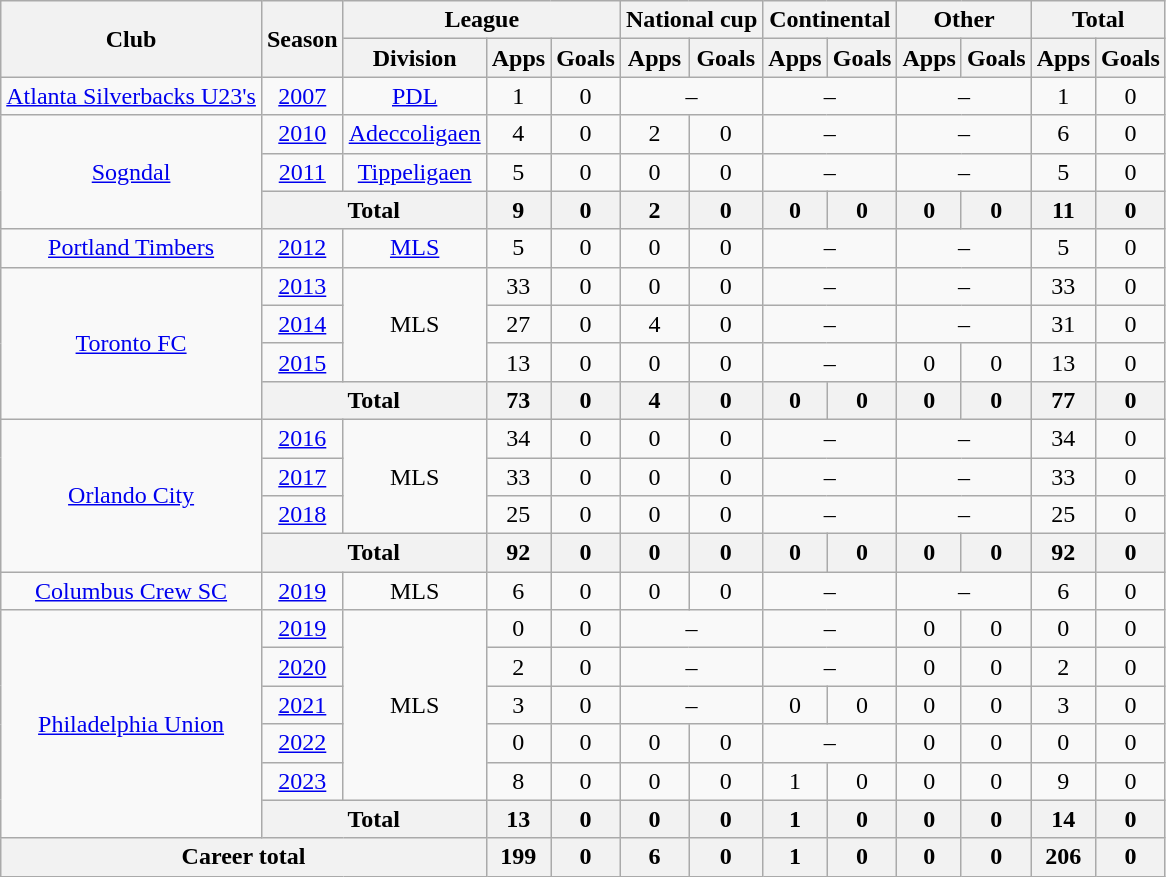<table class="wikitable" style="text-align: center;">
<tr>
<th rowspan=2>Club</th>
<th rowspan=2>Season</th>
<th colspan=3>League</th>
<th colspan=2>National cup</th>
<th colspan=2>Continental</th>
<th colspan=2>Other</th>
<th colspan=2>Total</th>
</tr>
<tr>
<th>Division</th>
<th>Apps</th>
<th>Goals</th>
<th>Apps</th>
<th>Goals</th>
<th>Apps</th>
<th>Goals</th>
<th>Apps</th>
<th>Goals</th>
<th>Apps</th>
<th>Goals</th>
</tr>
<tr>
<td><a href='#'>Atlanta Silverbacks U23's</a></td>
<td><a href='#'>2007</a></td>
<td><a href='#'>PDL</a></td>
<td>1</td>
<td>0</td>
<td colspan=2>–</td>
<td colspan=2>–</td>
<td colspan=2>–</td>
<td>1</td>
<td>0</td>
</tr>
<tr>
<td rowspan=3><a href='#'>Sogndal</a></td>
<td><a href='#'>2010</a></td>
<td><a href='#'>Adeccoligaen</a></td>
<td>4</td>
<td>0</td>
<td>2</td>
<td>0</td>
<td colspan=2>–</td>
<td colspan=2>–</td>
<td>6</td>
<td>0</td>
</tr>
<tr>
<td><a href='#'>2011</a></td>
<td><a href='#'>Tippeligaen</a></td>
<td>5</td>
<td>0</td>
<td>0</td>
<td>0</td>
<td colspan=2>–</td>
<td colspan=2>–</td>
<td>5</td>
<td>0</td>
</tr>
<tr>
<th colspan=2>Total</th>
<th>9</th>
<th>0</th>
<th>2</th>
<th>0</th>
<th>0</th>
<th>0</th>
<th>0</th>
<th>0</th>
<th>11</th>
<th>0</th>
</tr>
<tr>
<td><a href='#'>Portland Timbers</a></td>
<td><a href='#'>2012</a></td>
<td><a href='#'>MLS</a></td>
<td>5</td>
<td>0</td>
<td>0</td>
<td>0</td>
<td colspan=2>–</td>
<td colspan=2>–</td>
<td>5</td>
<td>0</td>
</tr>
<tr>
<td rowspan=4><a href='#'>Toronto FC</a></td>
<td><a href='#'>2013</a></td>
<td rowspan=3>MLS</td>
<td>33</td>
<td>0</td>
<td>0</td>
<td>0</td>
<td colspan=2>–</td>
<td colspan=2>–</td>
<td>33</td>
<td>0</td>
</tr>
<tr>
<td><a href='#'>2014</a></td>
<td>27</td>
<td>0</td>
<td>4</td>
<td>0</td>
<td colspan=2>–</td>
<td colspan=2>–</td>
<td>31</td>
<td>0</td>
</tr>
<tr>
<td><a href='#'>2015</a></td>
<td>13</td>
<td>0</td>
<td>0</td>
<td>0</td>
<td colspan=2>–</td>
<td>0</td>
<td>0</td>
<td>13</td>
<td>0</td>
</tr>
<tr>
<th colspan=2>Total</th>
<th>73</th>
<th>0</th>
<th>4</th>
<th>0</th>
<th>0</th>
<th>0</th>
<th>0</th>
<th>0</th>
<th>77</th>
<th>0</th>
</tr>
<tr>
<td rowspan=4><a href='#'>Orlando City</a></td>
<td><a href='#'>2016</a></td>
<td rowspan=3>MLS</td>
<td>34</td>
<td>0</td>
<td>0</td>
<td>0</td>
<td colspan=2>–</td>
<td colspan=2>–</td>
<td>34</td>
<td>0</td>
</tr>
<tr>
<td><a href='#'>2017</a></td>
<td>33</td>
<td>0</td>
<td>0</td>
<td>0</td>
<td colspan=2>–</td>
<td colspan=2>–</td>
<td>33</td>
<td>0</td>
</tr>
<tr>
<td><a href='#'>2018</a></td>
<td>25</td>
<td>0</td>
<td>0</td>
<td>0</td>
<td colspan=2>–</td>
<td colspan=2>–</td>
<td>25</td>
<td>0</td>
</tr>
<tr>
<th colspan=2>Total</th>
<th>92</th>
<th>0</th>
<th>0</th>
<th>0</th>
<th>0</th>
<th>0</th>
<th>0</th>
<th>0</th>
<th>92</th>
<th>0</th>
</tr>
<tr>
<td><a href='#'>Columbus Crew SC</a></td>
<td><a href='#'>2019</a></td>
<td>MLS</td>
<td>6</td>
<td>0</td>
<td>0</td>
<td>0</td>
<td colspan=2>–</td>
<td colspan=2>–</td>
<td>6</td>
<td>0</td>
</tr>
<tr>
<td rowspan=6><a href='#'>Philadelphia Union</a></td>
<td><a href='#'>2019</a></td>
<td rowspan=5>MLS</td>
<td>0</td>
<td>0</td>
<td colspan=2>–</td>
<td colspan=2>–</td>
<td>0</td>
<td>0</td>
<td>0</td>
<td>0</td>
</tr>
<tr>
<td><a href='#'>2020</a></td>
<td>2</td>
<td>0</td>
<td colspan=2>–</td>
<td colspan=2>–</td>
<td>0</td>
<td>0</td>
<td>2</td>
<td>0</td>
</tr>
<tr>
<td><a href='#'>2021</a></td>
<td>3</td>
<td>0</td>
<td colspan=2>–</td>
<td>0</td>
<td>0</td>
<td>0</td>
<td>0</td>
<td>3</td>
<td>0</td>
</tr>
<tr>
<td><a href='#'>2022</a></td>
<td>0</td>
<td>0</td>
<td>0</td>
<td>0</td>
<td colspan=2>–</td>
<td>0</td>
<td>0</td>
<td>0</td>
<td>0</td>
</tr>
<tr>
<td><a href='#'>2023</a></td>
<td>8</td>
<td>0</td>
<td>0</td>
<td>0</td>
<td>1</td>
<td>0</td>
<td>0</td>
<td>0</td>
<td>9</td>
<td>0</td>
</tr>
<tr>
<th colspan=2>Total</th>
<th>13</th>
<th>0</th>
<th>0</th>
<th>0</th>
<th>1</th>
<th>0</th>
<th>0</th>
<th>0</th>
<th>14</th>
<th>0</th>
</tr>
<tr>
<th colspan=3>Career total</th>
<th>199</th>
<th>0</th>
<th>6</th>
<th>0</th>
<th>1</th>
<th>0</th>
<th>0</th>
<th>0</th>
<th>206</th>
<th>0</th>
</tr>
</table>
